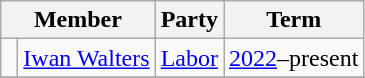<table class="wikitable">
<tr>
<th colspan="2">Member</th>
<th>Party</th>
<th>Term</th>
</tr>
<tr>
<td> </td>
<td><a href='#'>Iwan Walters</a></td>
<td><a href='#'>Labor</a></td>
<td><a href='#'>2022</a>–present</td>
</tr>
<tr>
</tr>
</table>
